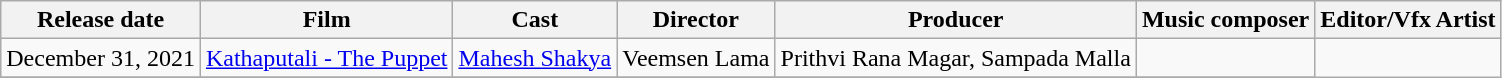<table class="wikitable sortable">
<tr>
<th>Release date</th>
<th>Film</th>
<th>Cast</th>
<th>Director</th>
<th>Producer</th>
<th>Music composer</th>
<th>Editor/Vfx Artist</th>
</tr>
<tr>
<td>December 31, 2021</td>
<td><a href='#'>Kathaputali - The Puppet</a></td>
<td><a href='#'>Mahesh Shakya</a></td>
<td>Veemsen Lama</td>
<td>Prithvi Rana Magar, Sampada Malla</td>
<td></td>
</tr>
<tr>
</tr>
</table>
